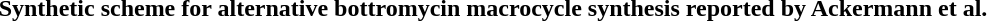<table class="toccolours collapsible collapsed" style="width:100%">
<tr>
<th>Synthetic scheme for alternative bottromycin macrocycle synthesis reported by Ackermann et al.</th>
</tr>
<tr>
<td></td>
</tr>
</table>
